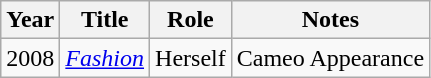<table class="wikitable sortable">
<tr>
<th>Year</th>
<th>Title</th>
<th>Role</th>
<th class="unsortable">Notes</th>
</tr>
<tr>
<td>2008</td>
<td><em><a href='#'>Fashion</a></em></td>
<td>Herself</td>
<td>Cameo Appearance</td>
</tr>
</table>
